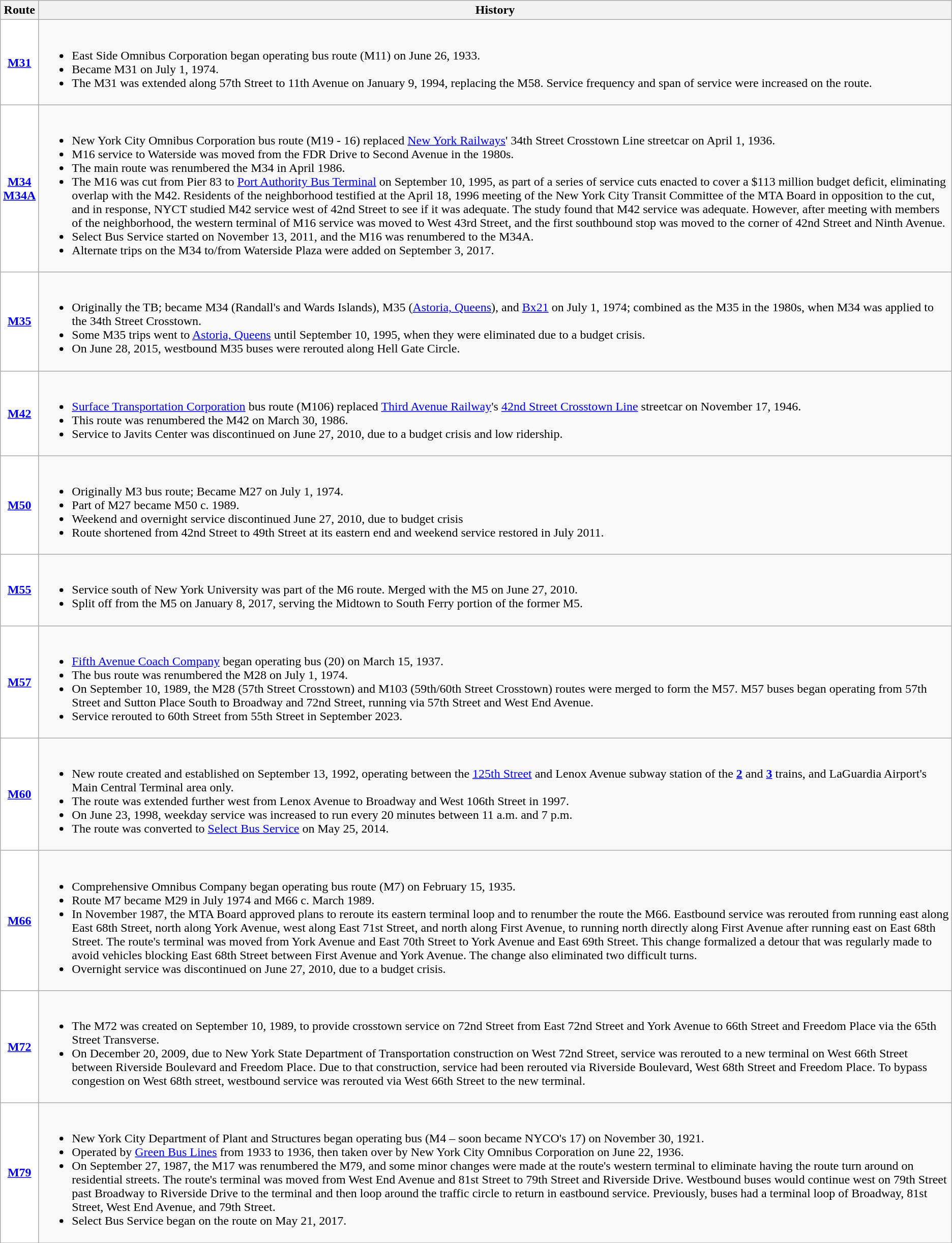<table class=wikitable style="font-size: 100%;" |>
<tr>
<th>Route</th>
<th>History</th>
</tr>
<tr>
<td style="background:white; color:black" align="center" valign=center><strong><a href='#'>M31</a></strong></td>
<td><br><ul><li>East Side Omnibus Corporation began operating bus route (M11) on June 26, 1933.</li><li>Became M31 on July 1, 1974.</li><li>The M31 was extended along 57th Street to 11th Avenue on January 9, 1994, replacing the M58. Service frequency and span of service were increased on the route.</li></ul></td>
</tr>
<tr>
<td style="background:white; color:black" align="center" valign=center><strong><a href='#'>M34<br>M34A</a></strong></td>
<td><br><ul><li>New York City Omnibus Corporation bus route (M19 - 16) replaced <a href='#'>New York Railways</a>' 34th Street Crosstown Line streetcar on April 1, 1936.</li><li>M16 service to Waterside was moved from the FDR Drive to Second Avenue in the 1980s.</li><li>The main route was renumbered the M34 in April 1986.</li><li>The M16 was cut from Pier 83 to <a href='#'>Port Authority Bus Terminal</a> on September 10, 1995, as part of a series of service cuts enacted to cover a $113 million budget deficit, eliminating overlap with the M42. Residents of the neighborhood testified at the April 18, 1996 meeting of the New York City Transit Committee of the MTA Board in opposition to the cut, and in response, NYCT studied M42 service west of 42nd Street to see if it was adequate. The study found that M42 service was adequate. However, after meeting with members of the neighborhood, the western terminal of M16 service was moved to West 43rd Street, and the first southbound stop was moved to the corner of 42nd Street and Ninth Avenue.</li><li>Select Bus Service started on November 13, 2011, and the M16 was renumbered to the M34A.</li><li>Alternate trips on the M34 to/from Waterside Plaza were added on September 3, 2017.</li></ul></td>
</tr>
<tr>
<td style="background:white; color:black" align="center" valign=center><strong><a href='#'>M35</a></strong></td>
<td><br><ul><li>Originally the TB; became M34 (Randall's and Wards Islands), M35 (<a href='#'>Astoria, Queens</a>), and <a href='#'>Bx21</a> on July 1, 1974; combined as the M35 in the 1980s, when M34 was applied to the 34th Street Crosstown.</li><li>Some M35 trips went to <a href='#'>Astoria, Queens</a> until September 10, 1995, when they were eliminated due to a budget crisis.</li><li>On June 28, 2015, westbound M35 buses were rerouted along Hell Gate Circle.</li></ul></td>
</tr>
<tr>
<td style="background:white; color:black" align="center" valign=center><strong><a href='#'>M42</a></strong></td>
<td><br><ul><li><a href='#'>Surface Transportation Corporation</a> bus route (M106) replaced <a href='#'>Third Avenue Railway</a>'s <a href='#'>42nd Street Crosstown Line</a> streetcar on November 17, 1946.</li><li>This route was renumbered the M42 on March 30, 1986.</li><li>Service to Javits Center was discontinued on June 27, 2010, due to a budget crisis and low ridership.</li></ul></td>
</tr>
<tr>
<td style="background:white; color:black" align="center" valign=center><strong><a href='#'>M50</a></strong></td>
<td><br><ul><li>Originally M3 bus route; Became M27 on July 1, 1974.</li><li>Part of M27 became M50 c. 1989.</li><li>Weekend and overnight service discontinued June 27, 2010, due to budget crisis</li><li>Route shortened from 42nd Street to 49th Street at its eastern end and weekend service restored in July 2011.</li></ul></td>
</tr>
<tr>
<td style="background:white; color:black" align="center" valign=center><strong><a href='#'>M55</a></strong></td>
<td><br><ul><li>Service south of New York University was part of the M6 route. Merged with the M5 on June 27, 2010.</li><li>Split off from the M5 on January 8, 2017, serving the Midtown to South Ferry portion of the former M5.</li></ul></td>
</tr>
<tr>
<td style="background:white; color:black" align="center" valign=center><strong><a href='#'>M57</a></strong></td>
<td><br><ul><li><a href='#'>Fifth Avenue Coach Company</a> began operating bus (20) on March 15, 1937.</li><li>The bus route was renumbered the M28 on July 1, 1974.</li><li>On September 10, 1989, the M28 (57th Street Crosstown) and M103 (59th/60th Street Crosstown) routes were merged to form the M57. M57 buses began operating from 57th Street and Sutton Place South to Broadway and 72nd Street, running via 57th Street and West End Avenue.</li><li>Service rerouted to 60th Street from 55th Street in September 2023.</li></ul></td>
</tr>
<tr>
<td style="background:white; color:black" align="center" valign=center><strong><a href='#'>M60</a></strong></td>
<td><br><ul><li>New route created and established on September 13, 1992, operating between the <a href='#'>125th Street</a> and Lenox Avenue subway station of the <strong><a href='#'>2</a></strong> and <strong><a href='#'>3</a></strong> trains, and LaGuardia Airport's Main Central Terminal area only.</li><li>The route was extended further west from Lenox Avenue to Broadway and West 106th Street in 1997.</li><li>On June 23, 1998, weekday service was increased to run every 20 minutes between 11 a.m. and 7 p.m.</li><li>The route was converted to <a href='#'>Select Bus Service</a> on May 25, 2014.</li></ul></td>
</tr>
<tr>
<td style="background:white; color:black" align="center" valign=center><strong><a href='#'>M66</a></strong></td>
<td><br><ul><li>Comprehensive Omnibus Company began operating bus route (M7) on February 15, 1935.</li><li>Route M7 became M29 in July 1974 and M66 c. March 1989.</li><li>In November 1987, the MTA Board approved plans to reroute its eastern terminal loop and to renumber the route the M66. Eastbound service was rerouted from running east along East 68th Street, north along York Avenue, west along East 71st Street, and north along First Avenue, to running north directly along First Avenue after running east on East 68th Street. The route's terminal was moved from York Avenue and East 70th Street to York Avenue and East 69th Street. This change formalized a detour that was regularly made to avoid vehicles blocking East 68th Street between First Avenue and York Avenue. The change also eliminated two difficult turns.</li><li>Overnight service was discontinued on June 27, 2010, due to a budget crisis.</li></ul></td>
</tr>
<tr>
<td style="background:white; color:black" align="center" valign=center><strong><a href='#'>M72</a></strong></td>
<td><br><ul><li>The M72 was created on September 10, 1989, to provide crosstown service on 72nd Street from East 72nd Street and York Avenue to 66th Street and Freedom Place via the 65th Street Transverse.</li><li>On December 20, 2009, due to New York State Department of Transportation construction on West 72nd Street, service was rerouted to a new terminal on West 66th Street between Riverside Boulevard and Freedom Place. Due to that construction, service had been rerouted via Riverside Boulevard, West 68th Street and Freedom Place. To bypass congestion on West 68th street, westbound service was rerouted via West 66th Street to the new terminal.</li></ul></td>
</tr>
<tr>
<td style="background:white; color:black" align="center" valign=center><strong><a href='#'>M79</a></strong></td>
<td><br><ul><li>New York City Department of Plant and Structures began operating bus (M4 – soon became NYCO's 17) on November 30, 1921.</li><li>Operated by <a href='#'>Green Bus Lines</a> from 1933 to 1936, then taken over by New York City Omnibus Corporation on June 22, 1936.</li><li>On September 27, 1987, the M17 was renumbered the M79, and some minor changes were made at the route's western terminal to eliminate having the route turn around on residential streets. The route's terminal was moved from West End Avenue and 81st Street to 79th Street and Riverside Drive. Westbound buses would continue west on 79th Street past Broadway to Riverside Drive to the terminal and then loop around the traffic circle to return in eastbound service. Previously, buses had a terminal loop of Broadway, 81st Street, West End Avenue, and 79th Street.</li><li>Select Bus Service began on the route on May 21, 2017.</li></ul></td>
</tr>
<tr>
</tr>
</table>
